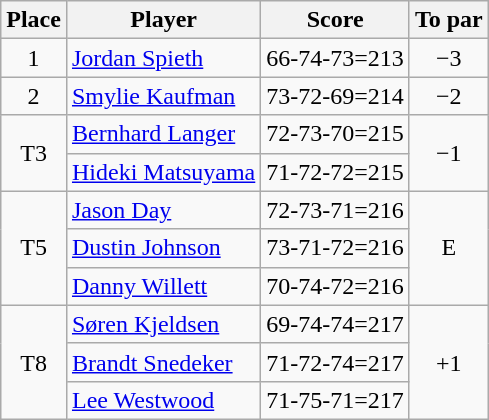<table class="wikitable">
<tr>
<th>Place</th>
<th>Player</th>
<th>Score</th>
<th>To par</th>
</tr>
<tr>
<td align=center>1</td>
<td> <a href='#'>Jordan Spieth</a></td>
<td>66-74-73=213</td>
<td align=center>−3</td>
</tr>
<tr>
<td align=center>2</td>
<td> <a href='#'>Smylie Kaufman</a></td>
<td>73-72-69=214</td>
<td align=center>−2</td>
</tr>
<tr>
<td rowspan=2 align=center>T3</td>
<td> <a href='#'>Bernhard Langer</a></td>
<td>72-73-70=215</td>
<td rowspan=2 align=center>−1</td>
</tr>
<tr>
<td> <a href='#'>Hideki Matsuyama</a></td>
<td>71-72-72=215</td>
</tr>
<tr>
<td rowspan=3 align=center>T5</td>
<td> <a href='#'>Jason Day</a></td>
<td>72-73-71=216</td>
<td rowspan=3 align=center>E</td>
</tr>
<tr>
<td> <a href='#'>Dustin Johnson</a></td>
<td>73-71-72=216</td>
</tr>
<tr>
<td> <a href='#'>Danny Willett</a></td>
<td>70-74-72=216</td>
</tr>
<tr>
<td rowspan=3 align=center>T8</td>
<td> <a href='#'>Søren Kjeldsen</a></td>
<td>69-74-74=217</td>
<td rowspan=3 align=center>+1</td>
</tr>
<tr>
<td> <a href='#'>Brandt Snedeker</a></td>
<td>71-72-74=217</td>
</tr>
<tr>
<td> <a href='#'>Lee Westwood</a></td>
<td>71-75-71=217</td>
</tr>
</table>
